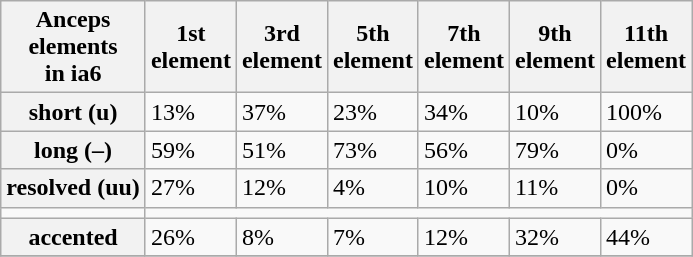<table class="wikitable">
<tr>
<th>Anceps<br>elements<br>in ia6</th>
<th>1st<br>element</th>
<th>3rd<br>element</th>
<th>5th<br>element</th>
<th>7th<br>element</th>
<th>9th<br>element</th>
<th>11th<br>element</th>
</tr>
<tr>
<th>short (u)</th>
<td>13%</td>
<td>37%</td>
<td>23%</td>
<td>34%</td>
<td>10%</td>
<td>100%</td>
</tr>
<tr>
<th>long (–)</th>
<td>59%</td>
<td>51%</td>
<td>73%</td>
<td>56%</td>
<td>79%</td>
<td>0%</td>
</tr>
<tr>
<th>resolved (uu)</th>
<td>27%</td>
<td>12%</td>
<td>4%</td>
<td>10%</td>
<td>11%</td>
<td>0%</td>
</tr>
<tr>
<td></td>
</tr>
<tr>
<th>accented</th>
<td>26%</td>
<td>8%</td>
<td>7%</td>
<td>12%</td>
<td>32%</td>
<td>44%</td>
</tr>
<tr>
</tr>
</table>
